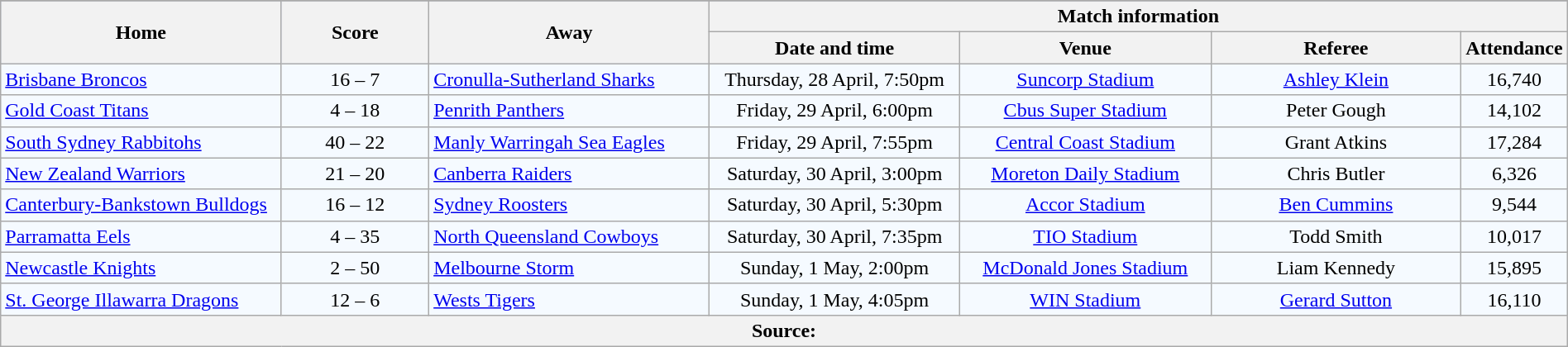<table class="wikitable" style="border-collapse:collapse; text-align:center; width:100%;">
<tr style="background:#c1d8ff;">
</tr>
<tr style="background:#c1d8ff;">
<th rowspan="2" style="width:19%;">Home</th>
<th rowspan="2" style="width:10%;">Score</th>
<th rowspan="2" style="width:19%;">Away</th>
<th colspan="6">Match information</th>
</tr>
<tr style="background:#efefef;">
<th width=17%>Date and time</th>
<th width=17%>Venue</th>
<th width=17%>Referee</th>
<th width=5%>Attendance</th>
</tr>
<tr style="text-align:center; background:#f5faff;">
<td align="left"> <a href='#'>Brisbane Broncos</a></td>
<td>16 – 7</td>
<td align="left"> <a href='#'>Cronulla-Sutherland Sharks</a></td>
<td>Thursday, 28 April, 7:50pm</td>
<td><a href='#'>Suncorp Stadium</a></td>
<td><a href='#'>Ashley Klein</a></td>
<td>16,740</td>
</tr>
<tr style="text-align:center; background:#f5faff;">
<td align="left"> <a href='#'>Gold Coast Titans</a></td>
<td>4 – 18</td>
<td align="left"> <a href='#'>Penrith Panthers</a></td>
<td>Friday, 29 April, 6:00pm</td>
<td><a href='#'>Cbus Super Stadium</a></td>
<td>Peter Gough</td>
<td>14,102</td>
</tr>
<tr style="text-align:center; background:#f5faff;">
<td align="left"> <a href='#'>South Sydney Rabbitohs</a></td>
<td>40 – 22</td>
<td align="left"> <a href='#'>Manly Warringah Sea Eagles</a></td>
<td>Friday, 29 April, 7:55pm</td>
<td><a href='#'>Central Coast Stadium</a></td>
<td>Grant Atkins</td>
<td>17,284</td>
</tr>
<tr style="text-align:center; background:#f5faff;">
<td align="left"> <a href='#'>New Zealand Warriors</a></td>
<td>21 – 20</td>
<td align="left"> <a href='#'>Canberra Raiders</a></td>
<td>Saturday, 30 April, 3:00pm</td>
<td><a href='#'>Moreton Daily Stadium</a></td>
<td>Chris Butler</td>
<td>6,326</td>
</tr>
<tr style="text-align:center; background:#f5faff;">
<td align="left"> <a href='#'>Canterbury-Bankstown Bulldogs</a></td>
<td>16 – 12</td>
<td align="left"> <a href='#'>Sydney Roosters</a></td>
<td>Saturday, 30 April, 5:30pm</td>
<td><a href='#'>Accor Stadium</a></td>
<td><a href='#'>Ben Cummins</a></td>
<td>9,544</td>
</tr>
<tr style="text-align:center; background:#f5faff;">
<td align="left"> <a href='#'>Parramatta Eels</a></td>
<td>4 – 35</td>
<td align="left"> <a href='#'>North Queensland Cowboys</a></td>
<td>Saturday, 30 April, 7:35pm</td>
<td><a href='#'>TIO Stadium</a></td>
<td>Todd Smith</td>
<td>10,017</td>
</tr>
<tr style="text-align:center; background:#f5faff;">
<td align="left"> <a href='#'>Newcastle Knights</a></td>
<td>2 – 50</td>
<td align="left"> <a href='#'>Melbourne Storm</a></td>
<td>Sunday, 1 May, 2:00pm</td>
<td><a href='#'>McDonald Jones Stadium</a></td>
<td>Liam Kennedy</td>
<td>15,895</td>
</tr>
<tr style="text-align:center; background:#f5faff;">
<td align="left"> <a href='#'>St. George Illawarra Dragons</a></td>
<td>12 – 6</td>
<td align="left"> <a href='#'>Wests Tigers</a></td>
<td>Sunday, 1 May, 4:05pm</td>
<td><a href='#'>WIN Stadium</a></td>
<td><a href='#'>Gerard Sutton</a></td>
<td>16,110</td>
</tr>
<tr>
<th colspan="7">Source:</th>
</tr>
</table>
